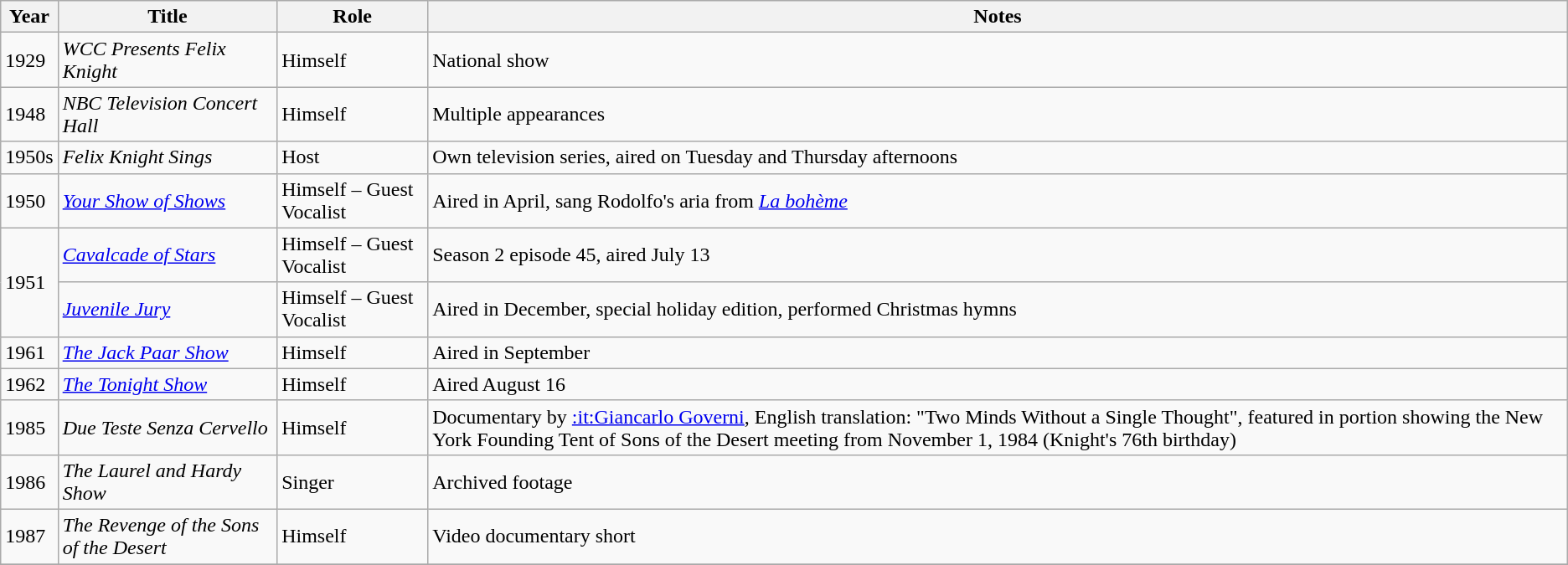<table class="wikitable sortable">
<tr>
<th>Year</th>
<th>Title</th>
<th>Role</th>
<th class="unsortable">Notes</th>
</tr>
<tr>
<td>1929</td>
<td><em>WCC Presents Felix Knight</em></td>
<td>Himself</td>
<td>National show</td>
</tr>
<tr>
<td>1948</td>
<td><em>NBC Television Concert Hall</em></td>
<td>Himself</td>
<td>Multiple appearances</td>
</tr>
<tr>
<td>1950s</td>
<td><em>Felix Knight Sings</em></td>
<td>Host</td>
<td>Own television series, aired on Tuesday and Thursday afternoons</td>
</tr>
<tr>
<td>1950</td>
<td><em><a href='#'>Your Show of Shows</a></em></td>
<td>Himself – Guest Vocalist</td>
<td>Aired in April, sang Rodolfo's aria from <em><a href='#'>La bohème</a></em></td>
</tr>
<tr>
<td rowspan=2>1951</td>
<td><em><a href='#'>Cavalcade of Stars</a></em></td>
<td>Himself – Guest Vocalist</td>
<td>Season 2 episode 45, aired July 13</td>
</tr>
<tr>
<td><em><a href='#'>Juvenile Jury</a></em></td>
<td>Himself – Guest Vocalist</td>
<td>Aired in December, special holiday edition, performed Christmas hymns</td>
</tr>
<tr>
<td>1961</td>
<td><em><a href='#'>The Jack Paar Show</a></em></td>
<td>Himself</td>
<td>Aired in September</td>
</tr>
<tr>
<td>1962</td>
<td><em><a href='#'>The Tonight Show</a></em></td>
<td>Himself</td>
<td>Aired August 16</td>
</tr>
<tr>
<td rowspan=1>1985</td>
<td><em>Due Teste Senza Cervello</em></td>
<td>Himself </td>
<td>Documentary by <a href='#'>:it:Giancarlo Governi</a>, English translation: "Two Minds Without a Single Thought", featured in portion showing the New York Founding Tent of Sons of the Desert meeting from November 1, 1984 (Knight's 76th birthday)</td>
</tr>
<tr>
<td>1986</td>
<td><em>The Laurel and Hardy Show</em></td>
<td>Singer</td>
<td>Archived footage</td>
</tr>
<tr>
<td>1987</td>
<td><em>The Revenge of the Sons of the Desert</em></td>
<td>Himself</td>
<td>Video documentary short</td>
</tr>
<tr>
</tr>
</table>
